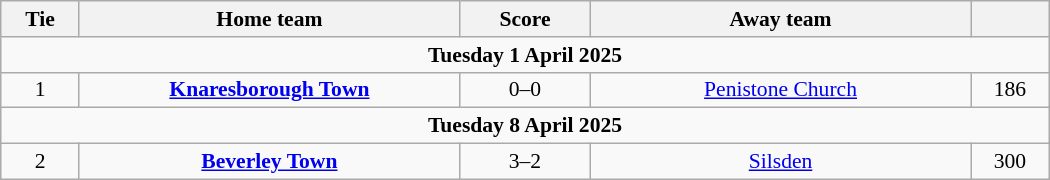<table class="wikitable" style="width:700px;text-align:center;font-size:90%">
<tr>
<th scope="col" style="width: 7.50%">Tie</th>
<th scope="col" style="width:36.25%">Home team</th>
<th scope="col" style="width:12.50%">Score</th>
<th scope="col" style="width:36.25%">Away team</th>
<th scope="col" style="width: 7.50%"></th>
</tr>
<tr>
<td colspan="5"><strong>Tuesday 1 April 2025</strong></td>
</tr>
<tr>
<td>1</td>
<td><strong><a href='#'>Knaresborough Town</a></strong></td>
<td>0–0 </td>
<td><a href='#'>Penistone Church</a></td>
<td>186</td>
</tr>
<tr>
<td colspan="5"><strong>Tuesday 8 April 2025</strong></td>
</tr>
<tr>
<td>2</td>
<td><strong><a href='#'>Beverley Town</a></strong></td>
<td>3–2</td>
<td><a href='#'>Silsden</a></td>
<td>300</td>
</tr>
</table>
